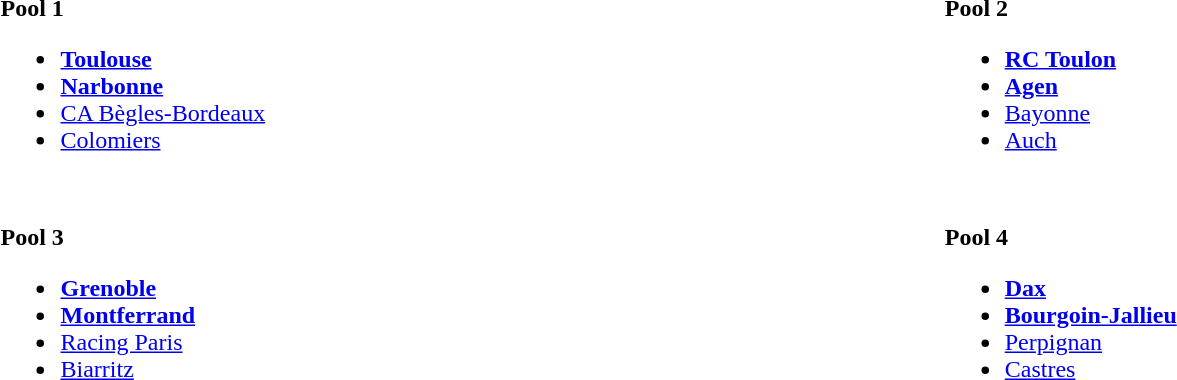<table width="100%" align="center" border="0" cellpadding="4" cellspacing="5">
<tr valign="top" align="left">
<td width="50%"><br><strong>Pool 1</strong><ul><li><strong><a href='#'>Toulouse</a></strong></li><li><strong><a href='#'>Narbonne</a></strong></li><li><a href='#'>CA Bègles-Bordeaux</a></li><li><a href='#'>Colomiers</a></li></ul></td>
<td width="50%"><br><strong>Pool 2</strong><ul><li><strong><a href='#'>RC Toulon</a></strong></li><li><strong><a href='#'>Agen</a></strong></li><li><a href='#'>Bayonne</a></li><li><a href='#'>Auch</a></li></ul></td>
</tr>
<tr valign="top" align="left">
<td width="50%"><br><strong>Pool 3</strong><ul><li><strong><a href='#'>Grenoble</a></strong></li><li><strong><a href='#'>Montferrand</a></strong></li><li><a href='#'>Racing Paris</a></li><li><a href='#'>Biarritz</a></li></ul></td>
<td width="50%"><br><strong>Pool 4</strong><ul><li><strong><a href='#'>Dax</a></strong></li><li><strong><a href='#'>Bourgoin-Jallieu</a></strong></li><li><a href='#'>Perpignan</a></li><li><a href='#'>Castres</a></li></ul></td>
</tr>
</table>
